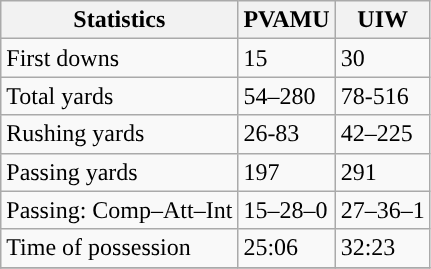<table class="wikitable" style="float: left;">
<tr>
<th>Statistics</th>
<th>PVAMU</th>
<th>UIW</th>
</tr>
<tr>
<td>First downs</td>
<td>15</td>
<td>30</td>
</tr>
<tr>
<td>Total yards</td>
<td>54–280</td>
<td>78-516</td>
</tr>
<tr>
<td>Rushing yards</td>
<td>26-83</td>
<td>42–225</td>
</tr>
<tr>
<td>Passing yards</td>
<td>197</td>
<td>291</td>
</tr>
<tr>
<td>Passing: Comp–Att–Int</td>
<td>15–28–0</td>
<td>27–36–1</td>
</tr>
<tr>
<td>Time of possession</td>
<td>25:06</td>
<td>32:23</td>
</tr>
<tr>
</tr>
</table>
